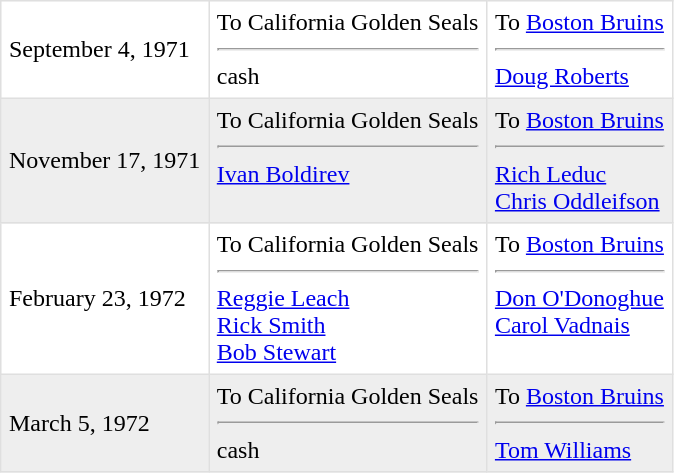<table border=1 style="border-collapse:collapse" bordercolor="#DFDFDF"  cellpadding="5">
<tr>
<td>September 4, 1971</td>
<td valign="top">To California Golden Seals <hr>cash</td>
<td valign="top">To <a href='#'>Boston Bruins</a> <hr><a href='#'>Doug Roberts</a></td>
</tr>
<tr bgcolor="#eeeeee">
<td>November 17, 1971</td>
<td valign="top">To California Golden Seals <hr><a href='#'>Ivan Boldirev</a></td>
<td valign="top">To <a href='#'>Boston Bruins</a> <hr><a href='#'>Rich Leduc</a><br><a href='#'>Chris Oddleifson</a></td>
</tr>
<tr>
<td>February 23, 1972</td>
<td valign="top">To California Golden Seals <hr><a href='#'>Reggie Leach</a><br><a href='#'>Rick Smith</a><br><a href='#'>Bob Stewart</a></td>
<td valign="top">To <a href='#'>Boston Bruins</a> <hr><a href='#'>Don O'Donoghue</a><br><a href='#'>Carol Vadnais</a></td>
</tr>
<tr bgcolor="#eeeeee">
<td>March 5, 1972</td>
<td valign="top">To California Golden Seals <hr>cash</td>
<td valign="top">To <a href='#'>Boston Bruins</a> <hr><a href='#'>Tom Williams</a></td>
</tr>
</table>
